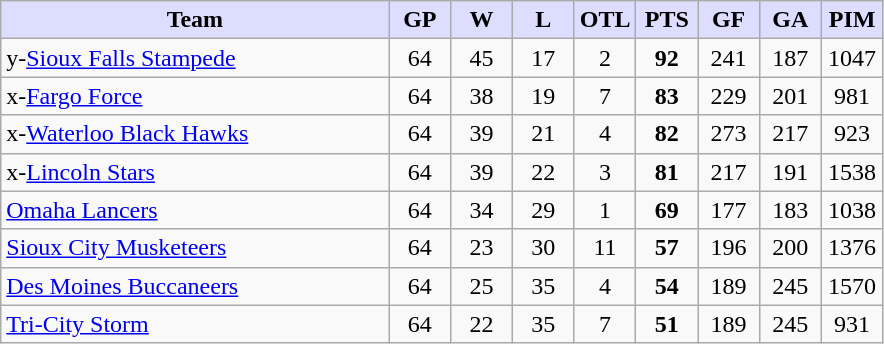<table class="wikitable" style="text-align:center">
<tr>
<th style="background:#ddf; width:44%;">Team</th>
<th style="background:#ddf; width:7%;">GP</th>
<th style="background:#ddf; width:7%;">W</th>
<th style="background:#ddf; width:7%;">L</th>
<th style="background:#ddf; width:7%;">OTL</th>
<th style="background:#ddf; width:7%;">PTS</th>
<th style="background:#ddf; width:7%;">GF</th>
<th style="background:#ddf; width:7%;">GA</th>
<th style="background:#ddf; width:7%;">PIM</th>
</tr>
<tr>
<td align=left>y-<a href='#'>Sioux Falls Stampede</a></td>
<td>64</td>
<td>45</td>
<td>17</td>
<td>2</td>
<td><strong>92</strong></td>
<td>241</td>
<td>187</td>
<td>1047</td>
</tr>
<tr>
<td align=left>x-<a href='#'>Fargo Force</a></td>
<td>64</td>
<td>38</td>
<td>19</td>
<td>7</td>
<td><strong>83</strong></td>
<td>229</td>
<td>201</td>
<td>981</td>
</tr>
<tr>
<td align=left>x-<a href='#'>Waterloo Black Hawks</a></td>
<td>64</td>
<td>39</td>
<td>21</td>
<td>4</td>
<td><strong>82</strong></td>
<td>273</td>
<td>217</td>
<td>923</td>
</tr>
<tr>
<td align=left>x-<a href='#'>Lincoln Stars</a></td>
<td>64</td>
<td>39</td>
<td>22</td>
<td>3</td>
<td><strong>81</strong></td>
<td>217</td>
<td>191</td>
<td>1538</td>
</tr>
<tr>
<td align=left><a href='#'>Omaha Lancers</a></td>
<td>64</td>
<td>34</td>
<td>29</td>
<td>1</td>
<td><strong>69</strong></td>
<td>177</td>
<td>183</td>
<td>1038</td>
</tr>
<tr>
<td align=left><a href='#'>Sioux City Musketeers</a></td>
<td>64</td>
<td>23</td>
<td>30</td>
<td>11</td>
<td><strong>57</strong></td>
<td>196</td>
<td>200</td>
<td>1376</td>
</tr>
<tr>
<td align=left><a href='#'>Des Moines Buccaneers</a></td>
<td>64</td>
<td>25</td>
<td>35</td>
<td>4</td>
<td><strong>54</strong></td>
<td>189</td>
<td>245</td>
<td>1570</td>
</tr>
<tr>
<td align=left><a href='#'>Tri-City Storm</a></td>
<td>64</td>
<td>22</td>
<td>35</td>
<td>7</td>
<td><strong>51</strong></td>
<td>189</td>
<td>245</td>
<td>931</td>
</tr>
</table>
